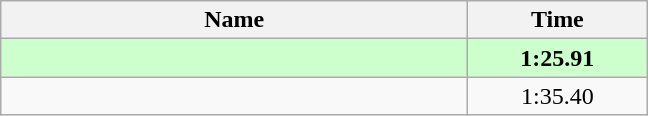<table class="wikitable" style="text-align:center;">
<tr>
<th style="width:19em">Name</th>
<th style="width:7em">Time</th>
</tr>
<tr bgcolor=ccffcc>
<td align=left><strong></strong></td>
<td><strong>1:25.91</strong></td>
</tr>
<tr>
<td align=left></td>
<td>1:35.40</td>
</tr>
</table>
